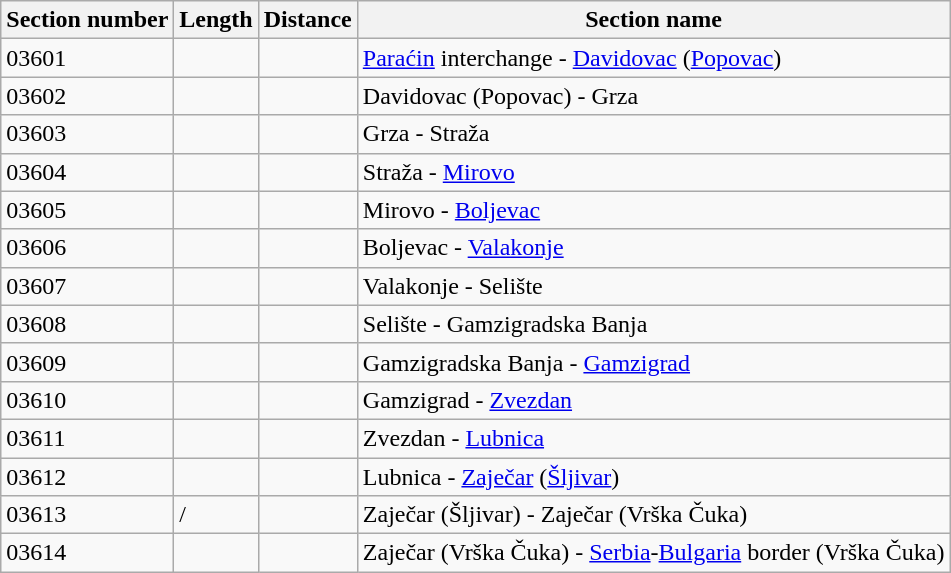<table class="wikitable">
<tr>
<th>Section number</th>
<th>Length</th>
<th>Distance</th>
<th>Section name</th>
</tr>
<tr>
<td>03601</td>
<td></td>
<td></td>
<td><a href='#'>Paraćin</a> interchange - <a href='#'>Davidovac</a> (<a href='#'>Popovac</a>)</td>
</tr>
<tr>
<td>03602</td>
<td></td>
<td></td>
<td>Davidovac (Popovac) - Grza</td>
</tr>
<tr>
<td>03603</td>
<td></td>
<td></td>
<td>Grza - Straža</td>
</tr>
<tr>
<td>03604</td>
<td></td>
<td></td>
<td>Straža - <a href='#'>Mirovo</a></td>
</tr>
<tr>
<td>03605</td>
<td></td>
<td></td>
<td>Mirovo - <a href='#'>Boljevac</a></td>
</tr>
<tr>
<td>03606</td>
<td></td>
<td></td>
<td>Boljevac - <a href='#'>Valakonje</a></td>
</tr>
<tr>
<td>03607</td>
<td></td>
<td></td>
<td>Valakonje - Selište</td>
</tr>
<tr>
<td>03608</td>
<td></td>
<td></td>
<td>Selište - Gamzigradska Banja</td>
</tr>
<tr>
<td>03609</td>
<td></td>
<td></td>
<td>Gamzigradska Banja - <a href='#'>Gamzigrad</a></td>
</tr>
<tr>
<td>03610</td>
<td></td>
<td></td>
<td>Gamzigrad - <a href='#'>Zvezdan</a></td>
</tr>
<tr>
<td>03611</td>
<td></td>
<td></td>
<td>Zvezdan - <a href='#'>Lubnica</a></td>
</tr>
<tr>
<td>03612</td>
<td></td>
<td></td>
<td>Lubnica - <a href='#'>Zaječar</a> (<a href='#'>Šljivar</a>)</td>
</tr>
<tr>
<td>03613</td>
<td> / </td>
<td></td>
<td>Zaječar (Šljivar) - Zaječar (Vrška Čuka)</td>
</tr>
<tr>
<td>03614</td>
<td></td>
<td></td>
<td>Zaječar (Vrška Čuka) - <a href='#'>Serbia</a>-<a href='#'>Bulgaria</a> border (Vrška Čuka)</td>
</tr>
</table>
